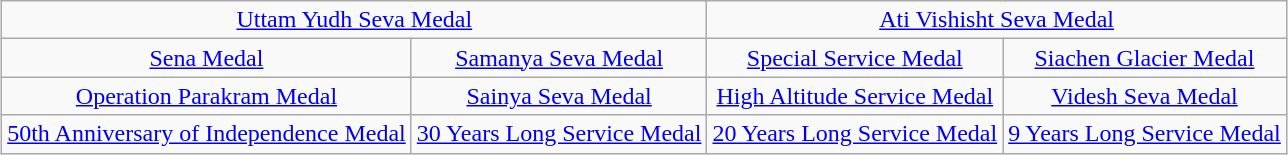<table class="wikitable" style="margin:1em auto; text-align:center;">
<tr>
<td colspan="2"><a href='#'>Uttam Yudh Seva Medal</a></td>
<td colspan="2"><a href='#'>Ati Vishisht Seva Medal</a></td>
</tr>
<tr>
<td colspan="1"><a href='#'>Sena Medal</a></td>
<td colspan="1"><a href='#'>Samanya Seva Medal</a></td>
<td colspan="1"><a href='#'>Special Service Medal</a></td>
<td colspan="1"><a href='#'>Siachen Glacier Medal</a></td>
</tr>
<tr>
<td><a href='#'>Operation Parakram Medal</a></td>
<td><a href='#'>Sainya Seva Medal</a></td>
<td><a href='#'>High Altitude Service Medal</a></td>
<td><a href='#'>Videsh Seva Medal</a></td>
</tr>
<tr>
<td><a href='#'>50th Anniversary of Independence Medal</a></td>
<td><a href='#'>30 Years Long Service Medal</a></td>
<td><a href='#'>20 Years Long Service Medal</a></td>
<td><a href='#'>9 Years Long Service Medal</a></td>
</tr>
</table>
